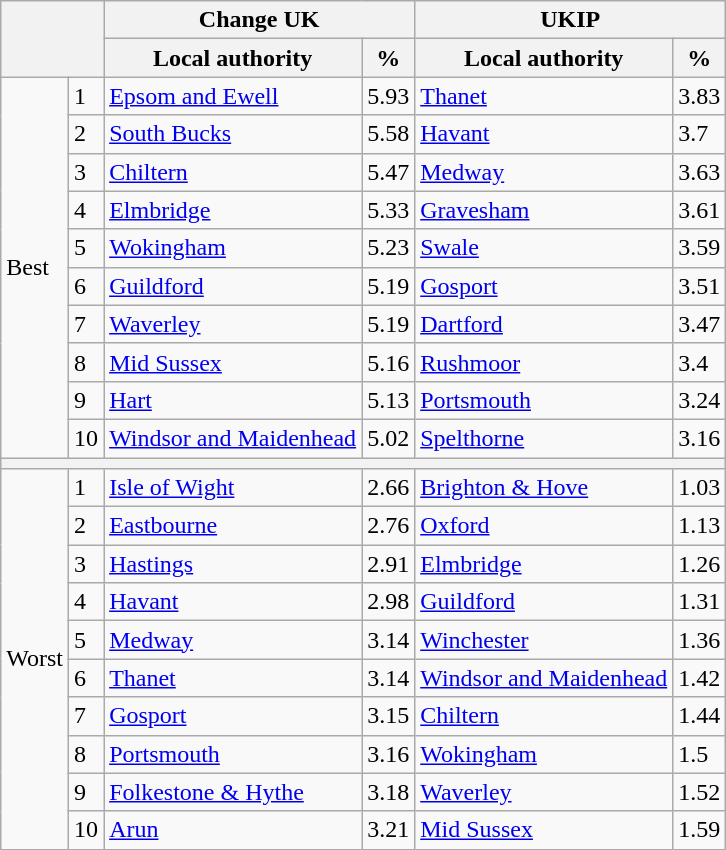<table class="wikitable">
<tr>
<th colspan="2" rowspan="2"></th>
<th colspan="2">Change UK</th>
<th colspan="2">UKIP</th>
</tr>
<tr>
<th style="text-align:center;">Local authority</th>
<th style="text-align:center;">%</th>
<th>Local authority</th>
<th>%</th>
</tr>
<tr>
<td rowspan="10">Best</td>
<td>1</td>
<td><a href='#'>Epsom and Ewell</a></td>
<td>5.93</td>
<td><a href='#'>Thanet</a></td>
<td>3.83</td>
</tr>
<tr>
<td>2</td>
<td><a href='#'>South Bucks</a></td>
<td>5.58</td>
<td><a href='#'>Havant</a></td>
<td>3.7</td>
</tr>
<tr>
<td>3</td>
<td><a href='#'>Chiltern</a></td>
<td>5.47</td>
<td><a href='#'>Medway</a></td>
<td>3.63</td>
</tr>
<tr>
<td>4</td>
<td><a href='#'>Elmbridge</a></td>
<td>5.33</td>
<td><a href='#'>Gravesham</a></td>
<td>3.61</td>
</tr>
<tr>
<td>5</td>
<td><a href='#'>Wokingham</a></td>
<td>5.23</td>
<td><a href='#'>Swale</a></td>
<td>3.59</td>
</tr>
<tr>
<td>6</td>
<td><a href='#'>Guildford</a></td>
<td>5.19</td>
<td><a href='#'>Gosport</a></td>
<td>3.51</td>
</tr>
<tr>
<td>7</td>
<td><a href='#'>Waverley</a></td>
<td>5.19</td>
<td><a href='#'>Dartford</a></td>
<td>3.47</td>
</tr>
<tr>
<td>8</td>
<td><a href='#'>Mid Sussex</a></td>
<td>5.16</td>
<td><a href='#'>Rushmoor</a></td>
<td>3.4</td>
</tr>
<tr>
<td>9</td>
<td><a href='#'>Hart</a></td>
<td>5.13</td>
<td><a href='#'>Portsmouth</a></td>
<td>3.24</td>
</tr>
<tr>
<td>10</td>
<td><a href='#'>Windsor and Maidenhead</a></td>
<td>5.02</td>
<td><a href='#'>Spelthorne</a></td>
<td>3.16</td>
</tr>
<tr>
<th colspan="8"></th>
</tr>
<tr>
<td rowspan="10">Worst</td>
<td>1</td>
<td><a href='#'>Isle of Wight</a></td>
<td>2.66</td>
<td><a href='#'>Brighton & Hove</a></td>
<td>1.03</td>
</tr>
<tr>
<td>2</td>
<td><a href='#'>Eastbourne</a></td>
<td>2.76</td>
<td><a href='#'>Oxford</a></td>
<td>1.13</td>
</tr>
<tr>
<td>3</td>
<td><a href='#'>Hastings</a></td>
<td>2.91</td>
<td><a href='#'>Elmbridge</a></td>
<td>1.26</td>
</tr>
<tr>
<td>4</td>
<td><a href='#'>Havant</a></td>
<td>2.98</td>
<td><a href='#'>Guildford</a></td>
<td>1.31</td>
</tr>
<tr>
<td>5</td>
<td><a href='#'>Medway</a></td>
<td>3.14</td>
<td><a href='#'>Winchester</a></td>
<td>1.36</td>
</tr>
<tr>
<td>6</td>
<td><a href='#'>Thanet</a></td>
<td>3.14</td>
<td><a href='#'>Windsor and Maidenhead</a></td>
<td>1.42</td>
</tr>
<tr>
<td>7</td>
<td><a href='#'>Gosport</a></td>
<td>3.15</td>
<td><a href='#'>Chiltern</a></td>
<td>1.44</td>
</tr>
<tr>
<td>8</td>
<td><a href='#'>Portsmouth</a></td>
<td>3.16</td>
<td><a href='#'>Wokingham</a></td>
<td>1.5</td>
</tr>
<tr>
<td>9</td>
<td><a href='#'>Folkestone & Hythe</a></td>
<td>3.18</td>
<td><a href='#'>Waverley</a></td>
<td>1.52</td>
</tr>
<tr>
<td>10</td>
<td><a href='#'>Arun</a></td>
<td>3.21</td>
<td><a href='#'>Mid Sussex</a></td>
<td>1.59</td>
</tr>
</table>
